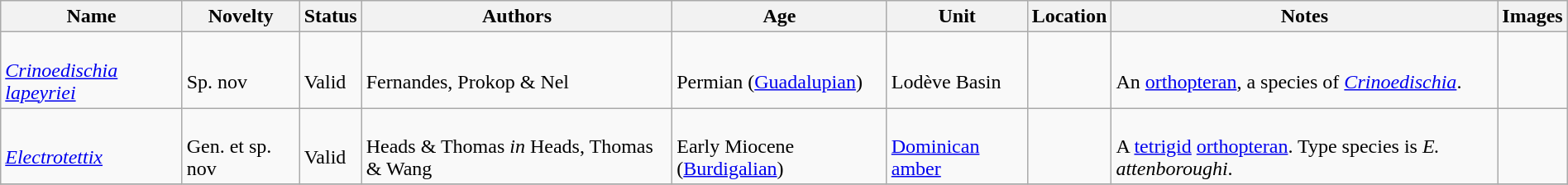<table class="wikitable sortable" align="center" width="100%">
<tr>
<th>Name</th>
<th>Novelty</th>
<th>Status</th>
<th>Authors</th>
<th>Age</th>
<th>Unit</th>
<th>Location</th>
<th>Notes</th>
<th>Images</th>
</tr>
<tr>
<td><br><em><a href='#'>Crinoedischia lapeyriei</a></em></td>
<td><br>Sp. nov</td>
<td><br>Valid</td>
<td><br>Fernandes, Prokop & Nel</td>
<td><br>Permian (<a href='#'>Guadalupian</a>)</td>
<td><br>Lodève Basin</td>
<td><br></td>
<td><br>An <a href='#'>orthopteran</a>, a species of <em><a href='#'>Crinoedischia</a></em>.</td>
<td></td>
</tr>
<tr>
<td><br><em><a href='#'>Electrotettix</a></em></td>
<td><br>Gen. et sp. nov</td>
<td><br>Valid</td>
<td><br>Heads & Thomas <em>in</em> Heads, Thomas & Wang</td>
<td><br>Early Miocene (<a href='#'>Burdigalian</a>)</td>
<td><br><a href='#'>Dominican amber</a></td>
<td><br></td>
<td><br>A <a href='#'>tetrigid</a> <a href='#'>orthopteran</a>. Type species is <em>E. attenboroughi</em>.</td>
<td><br></td>
</tr>
<tr>
</tr>
</table>
